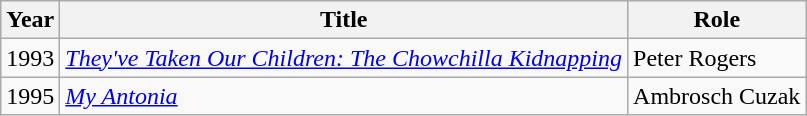<table class=wikitable>
<tr>
<th>Year</th>
<th>Title</th>
<th>Role</th>
</tr>
<tr>
<td>1993</td>
<td><em><a href='#'>They've Taken Our Children: The Chowchilla Kidnapping</a></em></td>
<td>Peter Rogers</td>
</tr>
<tr>
<td>1995</td>
<td><em><a href='#'>My Antonia</a></em></td>
<td>Ambrosch Cuzak</td>
</tr>
</table>
